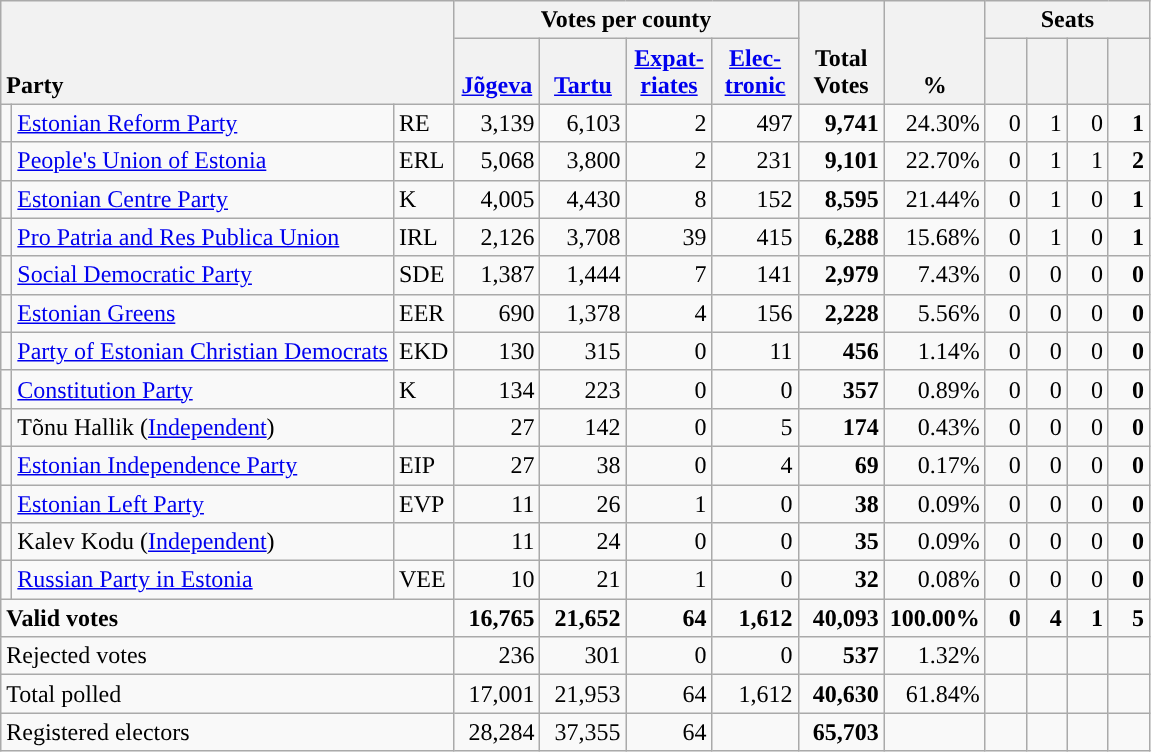<table class="wikitable" border="1" style="text-align:right;">
<tr>
<th style="text-align:left;" valign=bottom rowspan=2 colspan=3>Party</th>
<th colspan=4>Votes per county</th>
<th align=center valign=bottom rowspan=2 width="50">Total Votes</th>
<th align=center valign=bottom rowspan=2 width="50">%</th>
<th colspan=4>Seats</th>
</tr>
<tr>
<th align=center valign=bottom width="50"><a href='#'>Jõgeva</a></th>
<th align=center valign=bottom width="50"><a href='#'>Tartu</a></th>
<th align=center valign=bottom width="50"><a href='#'>Expat- riates</a></th>
<th align=center valign=bottom width="50"><a href='#'>Elec- tronic</a></th>
<th align=center valign=bottom width="20"><small></small></th>
<th align=center valign=bottom width="20"><small></small></th>
<th align=center valign=bottom width="20"><small></small></th>
<th align=center valign=bottom width="20"><small></small></th>
</tr>
<tr>
<td style="background:"></td>
<td align=left><a href='#'>Estonian Reform Party</a></td>
<td align=left>RE</td>
<td>3,139</td>
<td>6,103</td>
<td>2</td>
<td>497</td>
<td><strong>9,741</strong></td>
<td>24.30%</td>
<td>0</td>
<td>1</td>
<td>0</td>
<td><strong>1</strong></td>
</tr>
<tr>
<td style="background:"></td>
<td align=left><a href='#'>People's Union of Estonia</a></td>
<td align=left>ERL</td>
<td>5,068</td>
<td>3,800</td>
<td>2</td>
<td>231</td>
<td><strong>9,101</strong></td>
<td>22.70%</td>
<td>0</td>
<td>1</td>
<td>1</td>
<td><strong>2</strong></td>
</tr>
<tr>
<td style="background:"></td>
<td align=left><a href='#'>Estonian Centre Party</a></td>
<td align=left>K</td>
<td>4,005</td>
<td>4,430</td>
<td>8</td>
<td>152</td>
<td><strong>8,595</strong></td>
<td>21.44%</td>
<td>0</td>
<td>1</td>
<td>0</td>
<td><strong>1</strong></td>
</tr>
<tr>
<td style="background:"></td>
<td align=left><a href='#'>Pro Patria and Res Publica Union</a></td>
<td align=left>IRL</td>
<td>2,126</td>
<td>3,708</td>
<td>39</td>
<td>415</td>
<td><strong>6,288</strong></td>
<td>15.68%</td>
<td>0</td>
<td>1</td>
<td>0</td>
<td><strong>1</strong></td>
</tr>
<tr>
<td style="background:"></td>
<td align=left><a href='#'>Social Democratic Party</a></td>
<td align=left>SDE</td>
<td>1,387</td>
<td>1,444</td>
<td>7</td>
<td>141</td>
<td><strong>2,979</strong></td>
<td>7.43%</td>
<td>0</td>
<td>0</td>
<td>0</td>
<td><strong>0</strong></td>
</tr>
<tr>
<td style="background:"></td>
<td align=left><a href='#'>Estonian Greens</a></td>
<td align=left>EER</td>
<td>690</td>
<td>1,378</td>
<td>4</td>
<td>156</td>
<td><strong>2,228</strong></td>
<td>5.56%</td>
<td>0</td>
<td>0</td>
<td>0</td>
<td><strong>0</strong></td>
</tr>
<tr>
<td style="background:"></td>
<td align=left><a href='#'>Party of Estonian Christian Democrats</a></td>
<td align=left>EKD</td>
<td>130</td>
<td>315</td>
<td>0</td>
<td>11</td>
<td><strong>456</strong></td>
<td>1.14%</td>
<td>0</td>
<td>0</td>
<td>0</td>
<td><strong>0</strong></td>
</tr>
<tr>
<td style="background:"></td>
<td align=left><a href='#'>Constitution Party</a></td>
<td align=left>K</td>
<td>134</td>
<td>223</td>
<td>0</td>
<td>0</td>
<td><strong>357</strong></td>
<td>0.89%</td>
<td>0</td>
<td>0</td>
<td>0</td>
<td><strong>0</strong></td>
</tr>
<tr>
<td style="background:"></td>
<td align=left>Tõnu Hallik (<a href='#'>Independent</a>)</td>
<td></td>
<td>27</td>
<td>142</td>
<td>0</td>
<td>5</td>
<td><strong>174</strong></td>
<td>0.43%</td>
<td>0</td>
<td>0</td>
<td>0</td>
<td><strong>0</strong></td>
</tr>
<tr>
<td style="background:"></td>
<td align=left><a href='#'>Estonian Independence Party</a></td>
<td align=left>EIP</td>
<td>27</td>
<td>38</td>
<td>0</td>
<td>4</td>
<td><strong>69</strong></td>
<td>0.17%</td>
<td>0</td>
<td>0</td>
<td>0</td>
<td><strong>0</strong></td>
</tr>
<tr>
<td style="background:"></td>
<td align=left><a href='#'>Estonian Left Party</a></td>
<td align=left>EVP</td>
<td>11</td>
<td>26</td>
<td>1</td>
<td>0</td>
<td><strong>38</strong></td>
<td>0.09%</td>
<td>0</td>
<td>0</td>
<td>0</td>
<td><strong>0</strong></td>
</tr>
<tr>
<td style="background:"></td>
<td align=left>Kalev Kodu (<a href='#'>Independent</a>)</td>
<td></td>
<td>11</td>
<td>24</td>
<td>0</td>
<td>0</td>
<td><strong>35</strong></td>
<td>0.09%</td>
<td>0</td>
<td>0</td>
<td>0</td>
<td><strong>0</strong></td>
</tr>
<tr>
<td></td>
<td align=left><a href='#'>Russian Party in Estonia</a></td>
<td align=left>VEE</td>
<td>10</td>
<td>21</td>
<td>1</td>
<td>0</td>
<td><strong>32</strong></td>
<td>0.08%</td>
<td>0</td>
<td>0</td>
<td>0</td>
<td><strong>0</strong></td>
</tr>
<tr style="font-weight:bold">
<td align=left colspan=3>Valid votes</td>
<td>16,765</td>
<td>21,652</td>
<td>64</td>
<td>1,612</td>
<td>40,093</td>
<td>100.00%</td>
<td>0</td>
<td>4</td>
<td>1</td>
<td>5</td>
</tr>
<tr>
<td align=left colspan=3>Rejected votes</td>
<td>236</td>
<td>301</td>
<td>0</td>
<td>0</td>
<td><strong>537</strong></td>
<td>1.32%</td>
<td></td>
<td></td>
<td></td>
<td></td>
</tr>
<tr>
<td align=left colspan=3>Total polled</td>
<td>17,001</td>
<td>21,953</td>
<td>64</td>
<td>1,612</td>
<td><strong>40,630</strong></td>
<td>61.84%</td>
<td></td>
<td></td>
<td></td>
<td></td>
</tr>
<tr>
<td align=left colspan=3>Registered electors</td>
<td>28,284</td>
<td>37,355</td>
<td>64</td>
<td></td>
<td><strong>65,703</strong></td>
<td></td>
<td></td>
<td></td>
<td></td>
<td></td>
</tr>
</table>
